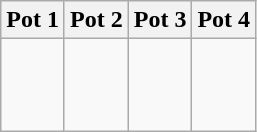<table class="wikitable">
<tr>
<th>Pot 1</th>
<th>Pot 2</th>
<th>Pot 3</th>
<th>Pot 4</th>
</tr>
<tr>
<td style="vertical-align: top;"><br><br><br></td>
<td style="vertical-align: top;"><br><br><br></td>
<td style="vertical-align: top;"><br><br><br></td>
<td style="vertical-align: top;"><br><br><br></td>
</tr>
</table>
